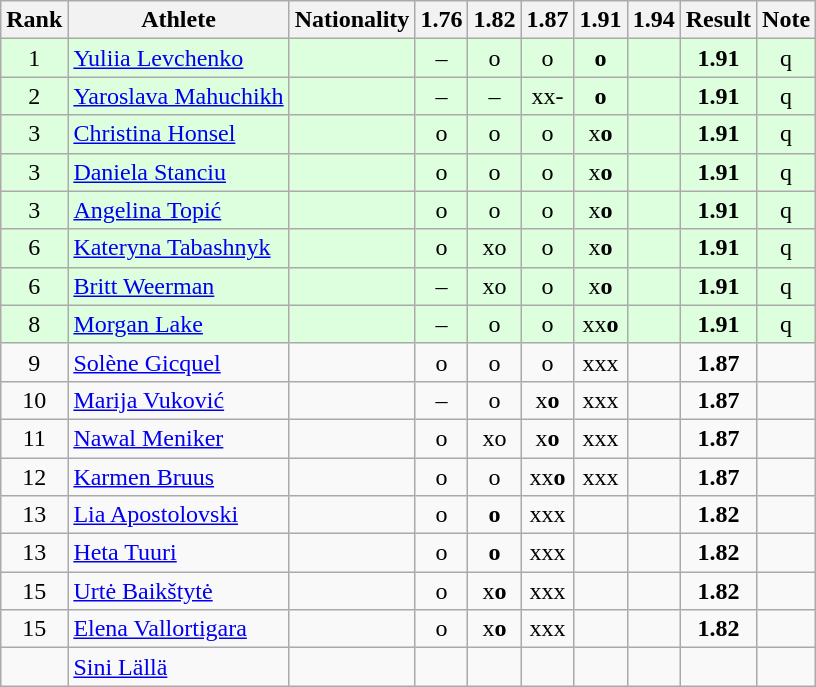<table class="wikitable sortable" style="text-align:center">
<tr>
<th>Rank</th>
<th>Athlete</th>
<th>Nationality</th>
<th>1.76</th>
<th>1.82</th>
<th>1.87</th>
<th>1.91</th>
<th>1.94</th>
<th>Result</th>
<th>Note</th>
</tr>
<tr bgcolor=ddffdd>
<td>1</td>
<td align="left"><a href='#'>Yuliia Levchenko</a></td>
<td align="left"></td>
<td>–</td>
<td>o</td>
<td>o</td>
<td><strong>o</strong></td>
<td></td>
<td><strong>1.91</strong></td>
<td>q</td>
</tr>
<tr bgcolor=ddffdd>
<td>2</td>
<td align="left"><a href='#'>Yaroslava Mahuchikh</a></td>
<td align="left"></td>
<td>–</td>
<td>–</td>
<td>xx-</td>
<td><strong>o</strong></td>
<td></td>
<td><strong>1.91</strong></td>
<td>q</td>
</tr>
<tr bgcolor=ddffdd>
<td>3</td>
<td align="left"><a href='#'>Christina Honsel</a></td>
<td align="left"></td>
<td>o</td>
<td>o</td>
<td>o</td>
<td>x<strong>o</strong></td>
<td></td>
<td><strong>1.91</strong></td>
<td>q</td>
</tr>
<tr bgcolor=ddffdd>
<td>3</td>
<td align="left"><a href='#'>Daniela Stanciu</a></td>
<td align="left"></td>
<td>o</td>
<td>o</td>
<td>o</td>
<td>x<strong>o</strong></td>
<td></td>
<td><strong>1.91</strong></td>
<td>q</td>
</tr>
<tr bgcolor=ddffdd>
<td>3</td>
<td align="left"><a href='#'>Angelina Topić</a></td>
<td align="left"></td>
<td>o</td>
<td>o</td>
<td>o</td>
<td>x<strong>o</strong></td>
<td></td>
<td><strong>1.91</strong></td>
<td>q</td>
</tr>
<tr bgcolor=ddffdd>
<td>6</td>
<td align="left"><a href='#'>Kateryna Tabashnyk</a></td>
<td align="left"></td>
<td>o</td>
<td>xo</td>
<td>o</td>
<td>x<strong>o</strong></td>
<td></td>
<td><strong>1.91</strong></td>
<td>q</td>
</tr>
<tr bgcolor=ddffdd>
<td>6</td>
<td align="left"><a href='#'>Britt Weerman</a></td>
<td align="left"></td>
<td>–</td>
<td>xo</td>
<td>o</td>
<td>x<strong>o</strong></td>
<td></td>
<td><strong>1.91</strong></td>
<td>q</td>
</tr>
<tr bgcolor=ddffdd>
<td>8</td>
<td align="left"><a href='#'>Morgan Lake</a></td>
<td align="left"></td>
<td>–</td>
<td>o</td>
<td>o</td>
<td>xx<strong>o</strong></td>
<td></td>
<td><strong>1.91</strong></td>
<td>q</td>
</tr>
<tr>
<td>9</td>
<td align="left"><a href='#'>Solène Gicquel</a></td>
<td align="left"></td>
<td>o</td>
<td>o</td>
<td>o</td>
<td>xxx</td>
<td></td>
<td><strong>1.87</strong></td>
<td></td>
</tr>
<tr>
<td>10</td>
<td align="left"><a href='#'>Marija Vuković</a></td>
<td align="left"></td>
<td>–</td>
<td>o</td>
<td>x<strong>o</strong></td>
<td>xxx</td>
<td></td>
<td><strong>1.87</strong></td>
<td></td>
</tr>
<tr>
<td>11</td>
<td align="left"><a href='#'>Nawal Meniker</a></td>
<td align="left"></td>
<td>o</td>
<td>xo</td>
<td>x<strong>o</strong></td>
<td>xxx</td>
<td></td>
<td><strong>1.87</strong></td>
<td></td>
</tr>
<tr>
<td>12</td>
<td align="left"><a href='#'>Karmen Bruus</a></td>
<td align="left"></td>
<td>o</td>
<td>o</td>
<td>xx<strong>o</strong></td>
<td>xxx</td>
<td></td>
<td><strong>1.87</strong></td>
<td></td>
</tr>
<tr>
<td>13</td>
<td align="left"><a href='#'>Lia Apostolovski</a></td>
<td align="left"></td>
<td>o</td>
<td><strong>o</strong></td>
<td>xxx</td>
<td></td>
<td></td>
<td><strong>1.82</strong></td>
<td></td>
</tr>
<tr>
<td>13</td>
<td align="left"><a href='#'>Heta Tuuri</a></td>
<td align="left"></td>
<td>o</td>
<td><strong>o</strong></td>
<td>xxx</td>
<td></td>
<td></td>
<td><strong>1.82</strong></td>
<td></td>
</tr>
<tr>
<td>15</td>
<td align="left"><a href='#'>Urtė Baikštytė</a></td>
<td align="left"></td>
<td>o</td>
<td>x<strong>o</strong></td>
<td>xxx</td>
<td></td>
<td></td>
<td><strong>1.82</strong></td>
<td></td>
</tr>
<tr>
<td>15</td>
<td align="left"><a href='#'>Elena Vallortigara</a></td>
<td align="left"></td>
<td>o</td>
<td>x<strong>o</strong></td>
<td>xxx</td>
<td></td>
<td></td>
<td><strong>1.82</strong></td>
<td></td>
</tr>
<tr>
<td></td>
<td align="left"><a href='#'>Sini Lällä</a></td>
<td align="left"></td>
<td></td>
<td></td>
<td></td>
<td></td>
<td></td>
<td><strong></strong></td>
<td></td>
</tr>
</table>
